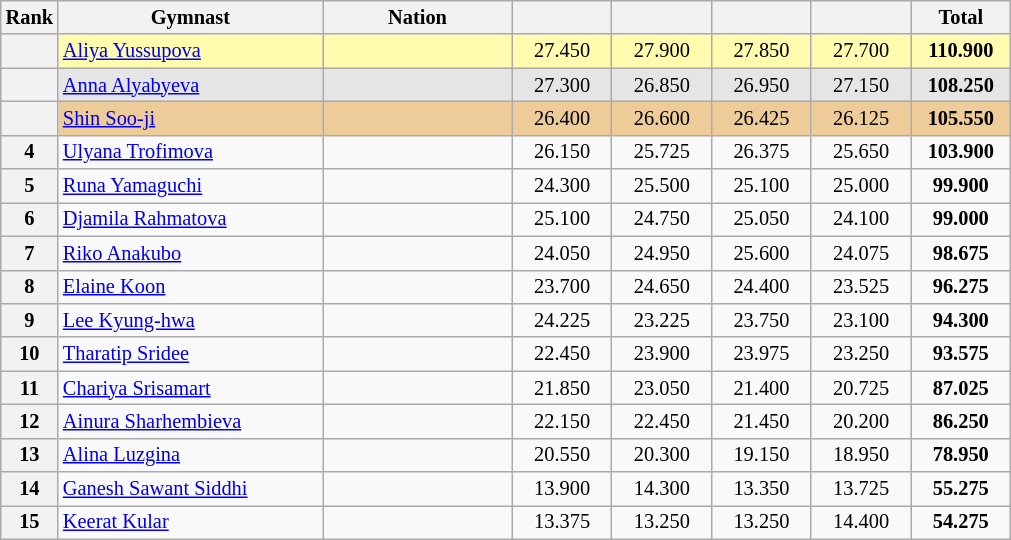<table class="wikitable sortable" style="text-align:center; font-size:85%">
<tr>
<th scope="col" style="width:20px;">Rank</th>
<th ! scope="col" style="width:170px;">Gymnast</th>
<th ! scope="col" style="width:120px;">Nation</th>
<th ! scope="col" style="width:60px;"></th>
<th ! scope="col" style="width:60px;"></th>
<th ! scope="col" style="width:60px;"></th>
<th ! scope="col" style="width:60px;"></th>
<th ! scope="col" style="width:60px;">Total</th>
</tr>
<tr style="background:#fffcaf;">
<th scope=row style="text-align:center"></th>
<td align=left><a href='#'>Aliya Yussupova</a></td>
<td style="text-align:left;"></td>
<td>27.450</td>
<td>27.900</td>
<td>27.850</td>
<td>27.700</td>
<td><strong>110.900</strong></td>
</tr>
<tr style="background:#e5e5e5;">
<th scope=row style="text-align:center"></th>
<td align=left><a href='#'>Anna Alyabyeva</a></td>
<td style="text-align:left;"></td>
<td>27.300</td>
<td>26.850</td>
<td>26.950</td>
<td>27.150</td>
<td><strong>108.250</strong></td>
</tr>
<tr style="background:#ec9;">
<th scope=row style="text-align:center"></th>
<td align=left><a href='#'>Shin Soo-ji</a></td>
<td style="text-align:left;"></td>
<td>26.400</td>
<td>26.600</td>
<td>26.425</td>
<td>26.125</td>
<td><strong>105.550</strong></td>
</tr>
<tr>
<th scope=row style="text-align:center">4</th>
<td align=left><a href='#'>Ulyana Trofimova</a></td>
<td style="text-align:left;"></td>
<td>26.150</td>
<td>25.725</td>
<td>26.375</td>
<td>25.650</td>
<td><strong>103.900</strong></td>
</tr>
<tr>
<th scope=row style="text-align:center">5</th>
<td align=left><a href='#'>Runa Yamaguchi</a></td>
<td style="text-align:left;"></td>
<td>24.300</td>
<td>25.500</td>
<td>25.100</td>
<td>25.000</td>
<td><strong>99.900</strong></td>
</tr>
<tr>
<th scope=row style="text-align:center">6</th>
<td align=left><a href='#'>Djamila Rahmatova</a></td>
<td style="text-align:left;"></td>
<td>25.100</td>
<td>24.750</td>
<td>25.050</td>
<td>24.100</td>
<td><strong>99.000</strong></td>
</tr>
<tr>
<th scope=row style="text-align:center">7</th>
<td align=left><a href='#'>Riko Anakubo</a></td>
<td style="text-align:left;"></td>
<td>24.050</td>
<td>24.950</td>
<td>25.600</td>
<td>24.075</td>
<td><strong>98.675</strong></td>
</tr>
<tr>
<th scope=row style="text-align:center">8</th>
<td align=left><a href='#'>Elaine Koon</a></td>
<td style="text-align:left;"></td>
<td>23.700</td>
<td>24.650</td>
<td>24.400</td>
<td>23.525</td>
<td><strong>96.275</strong></td>
</tr>
<tr>
<th scope=row style="text-align:center">9</th>
<td align=left><a href='#'>Lee Kyung-hwa</a></td>
<td style="text-align:left;"></td>
<td>24.225</td>
<td>23.225</td>
<td>23.750</td>
<td>23.100</td>
<td><strong>94.300</strong></td>
</tr>
<tr>
<th scope=row style="text-align:center">10</th>
<td align=left><a href='#'>Tharatip Sridee</a></td>
<td style="text-align:left;"></td>
<td>22.450</td>
<td>23.900</td>
<td>23.975</td>
<td>23.250</td>
<td><strong>93.575</strong></td>
</tr>
<tr>
<th scope=row style="text-align:center">11</th>
<td align=left><a href='#'>Chariya Srisamart</a></td>
<td style="text-align:left;"></td>
<td>21.850</td>
<td>23.050</td>
<td>21.400</td>
<td>20.725</td>
<td><strong>87.025</strong></td>
</tr>
<tr>
<th scope=row style="text-align:center">12</th>
<td align=left><a href='#'>Ainura Sharhembieva</a></td>
<td style="text-align:left;"></td>
<td>22.150</td>
<td>22.450</td>
<td>21.450</td>
<td>20.200</td>
<td><strong>86.250</strong></td>
</tr>
<tr>
<th scope=row style="text-align:center">13</th>
<td align=left><a href='#'>Alina Luzgina</a></td>
<td style="text-align:left;"></td>
<td>20.550</td>
<td>20.300</td>
<td>19.150</td>
<td>18.950</td>
<td><strong>78.950</strong></td>
</tr>
<tr>
<th scope=row style="text-align:center">14</th>
<td align=left><a href='#'>Ganesh Sawant Siddhi</a></td>
<td style="text-align:left;"></td>
<td>13.900</td>
<td>14.300</td>
<td>13.350</td>
<td>13.725</td>
<td><strong>55.275</strong></td>
</tr>
<tr>
<th scope=row style="text-align:center">15</th>
<td align=left><a href='#'>Keerat Kular</a></td>
<td style="text-align:left;"></td>
<td>13.375</td>
<td>13.250</td>
<td>13.250</td>
<td>14.400</td>
<td><strong>54.275</strong></td>
</tr>
</table>
